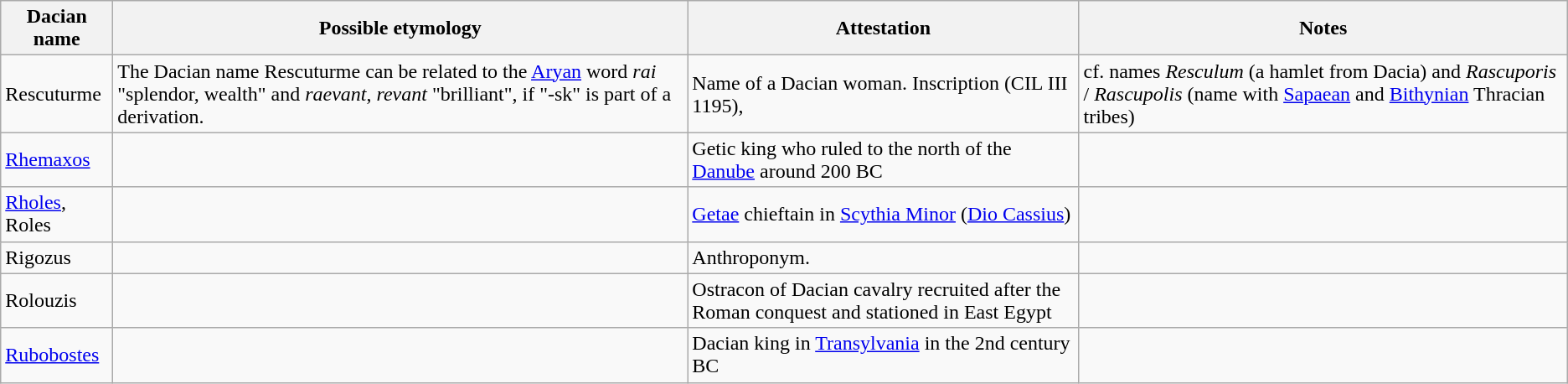<table class="wikitable">
<tr>
<th>Dacian name</th>
<th>Possible etymology</th>
<th>Attestation</th>
<th>Notes</th>
</tr>
<tr>
<td>Rescuturme</td>
<td>The Dacian name Rescuturme can be related to the <a href='#'>Aryan</a> word <em>rai</em> "splendor, wealth" and <em>raevant</em>, <em>revant</em> "brilliant", if "-sk" is part of a derivation.</td>
<td>Name of a Dacian woman. Inscription (CIL III 1195), </td>
<td>cf. names <em>Resculum</em> (a hamlet from Dacia) and <em>Rascuporis</em> / <em>Rascupolis</em> (name with <a href='#'>Sapaean</a> and <a href='#'>Bithynian</a> Thracian tribes)</td>
</tr>
<tr>
<td><a href='#'>Rhemaxos</a></td>
<td></td>
<td>Getic king who ruled to the north of the <a href='#'>Danube</a> around 200 BC</td>
<td></td>
</tr>
<tr>
<td><a href='#'>Rholes</a>, Roles</td>
<td></td>
<td><a href='#'>Getae</a> chieftain in <a href='#'>Scythia Minor</a> (<a href='#'>Dio Cassius</a>)</td>
<td></td>
</tr>
<tr>
<td>Rigozus</td>
<td></td>
<td>Anthroponym.</td>
<td></td>
</tr>
<tr>
<td>Rolouzis</td>
<td></td>
<td>Ostracon of Dacian cavalry recruited after the Roman conquest and stationed in East Egypt </td>
<td></td>
</tr>
<tr>
<td><a href='#'>Rubobostes</a></td>
<td></td>
<td>Dacian king in <a href='#'>Transylvania</a> in the 2nd century BC</td>
<td></td>
</tr>
</table>
